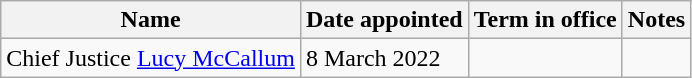<table class="wikitable">
<tr>
<th>Name</th>
<th>Date appointed</th>
<th>Term in office</th>
<th>Notes</th>
</tr>
<tr>
<td>Chief Justice <a href='#'>Lucy McCallum</a></td>
<td>8 March 2022</td>
<td align=right></td>
<td></td>
</tr>
</table>
